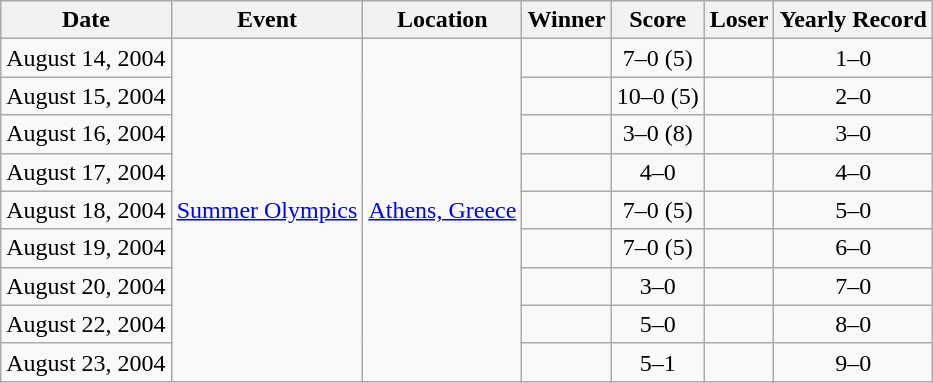<table class="wikitable">
<tr>
<th>Date</th>
<th>Event</th>
<th>Location</th>
<th>Winner</th>
<th>Score</th>
<th>Loser</th>
<th>Yearly Record</th>
</tr>
<tr align=center>
<td>August 14, 2004</td>
<td rowspan=9><a href='#'>Summer Olympics</a></td>
<td rowspan=9><a href='#'>Athens, Greece</a></td>
<td></td>
<td>7–0 (5)</td>
<td></td>
<td>1–0</td>
</tr>
<tr align=center>
<td>August 15, 2004</td>
<td></td>
<td>10–0 (5)</td>
<td></td>
<td>2–0</td>
</tr>
<tr align=center>
<td>August 16, 2004</td>
<td></td>
<td>3–0 (8)</td>
<td></td>
<td>3–0</td>
</tr>
<tr align=center>
<td>August 17, 2004</td>
<td></td>
<td>4–0</td>
<td></td>
<td>4–0</td>
</tr>
<tr align=center>
<td>August 18, 2004</td>
<td></td>
<td>7–0 (5)</td>
<td></td>
<td>5–0</td>
</tr>
<tr align=center>
<td>August 19, 2004</td>
<td></td>
<td>7–0 (5)</td>
<td></td>
<td>6–0</td>
</tr>
<tr align=center>
<td>August 20, 2004</td>
<td></td>
<td>3–0</td>
<td></td>
<td>7–0</td>
</tr>
<tr align=center>
<td>August 22, 2004</td>
<td></td>
<td>5–0</td>
<td></td>
<td>8–0</td>
</tr>
<tr align=center>
<td>August 23, 2004</td>
<td></td>
<td>5–1</td>
<td></td>
<td>9–0</td>
</tr>
</table>
